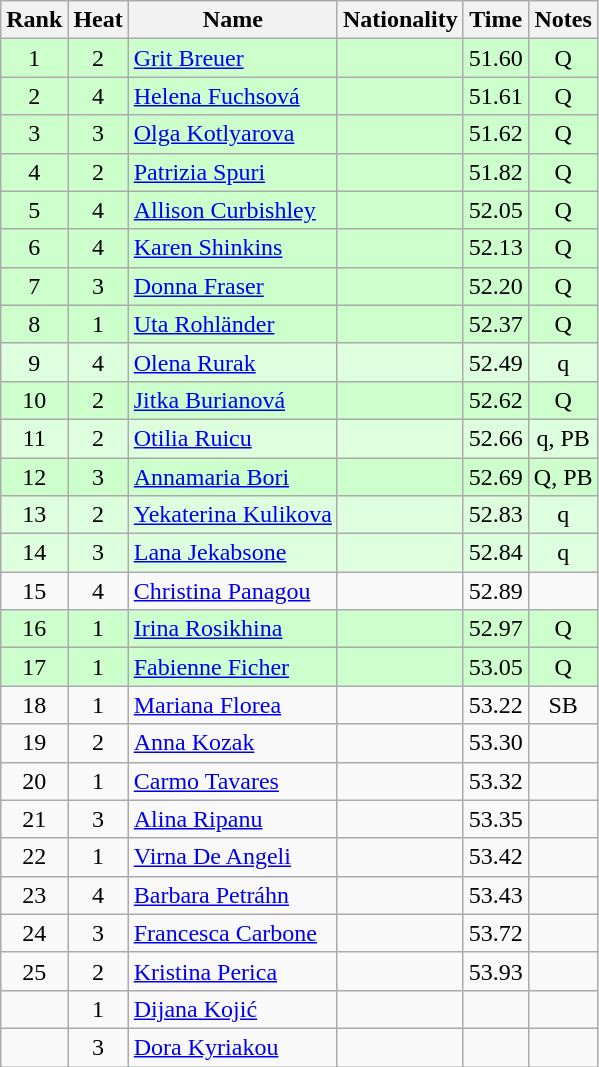<table class="wikitable sortable" style="text-align:center">
<tr>
<th>Rank</th>
<th>Heat</th>
<th>Name</th>
<th>Nationality</th>
<th>Time</th>
<th>Notes</th>
</tr>
<tr bgcolor=ccffcc>
<td>1</td>
<td>2</td>
<td align=left><a href='#'>Grit Breuer</a></td>
<td align=left></td>
<td>51.60</td>
<td>Q</td>
</tr>
<tr bgcolor=ccffcc>
<td>2</td>
<td>4</td>
<td align=left><a href='#'>Helena Fuchsová</a></td>
<td align=left></td>
<td>51.61</td>
<td>Q</td>
</tr>
<tr bgcolor=ccffcc>
<td>3</td>
<td>3</td>
<td align=left><a href='#'>Olga Kotlyarova</a></td>
<td align=left></td>
<td>51.62</td>
<td>Q</td>
</tr>
<tr bgcolor=ccffcc>
<td>4</td>
<td>2</td>
<td align=left><a href='#'>Patrizia Spuri</a></td>
<td align=left></td>
<td>51.82</td>
<td>Q</td>
</tr>
<tr bgcolor=ccffcc>
<td>5</td>
<td>4</td>
<td align=left><a href='#'>Allison Curbishley</a></td>
<td align=left></td>
<td>52.05</td>
<td>Q</td>
</tr>
<tr bgcolor=ccffcc>
<td>6</td>
<td>4</td>
<td align=left><a href='#'>Karen Shinkins</a></td>
<td align=left></td>
<td>52.13</td>
<td>Q</td>
</tr>
<tr bgcolor=ccffcc>
<td>7</td>
<td>3</td>
<td align=left><a href='#'>Donna Fraser</a></td>
<td align=left></td>
<td>52.20</td>
<td>Q</td>
</tr>
<tr bgcolor=ccffcc>
<td>8</td>
<td>1</td>
<td align=left><a href='#'>Uta Rohländer</a></td>
<td align=left></td>
<td>52.37</td>
<td>Q</td>
</tr>
<tr bgcolor=ddffdd>
<td>9</td>
<td>4</td>
<td align=left><a href='#'>Olena Rurak</a></td>
<td align=left></td>
<td>52.49</td>
<td>q</td>
</tr>
<tr bgcolor=ccffcc>
<td>10</td>
<td>2</td>
<td align=left><a href='#'>Jitka Burianová</a></td>
<td align=left></td>
<td>52.62</td>
<td>Q</td>
</tr>
<tr bgcolor=ddffdd>
<td>11</td>
<td>2</td>
<td align=left><a href='#'>Otilia Ruicu</a></td>
<td align=left></td>
<td>52.66</td>
<td>q, PB</td>
</tr>
<tr bgcolor=ccffcc>
<td>12</td>
<td>3</td>
<td align=left><a href='#'>Annamaria Bori</a></td>
<td align=left></td>
<td>52.69</td>
<td>Q, PB</td>
</tr>
<tr bgcolor=ddffdd>
<td>13</td>
<td>2</td>
<td align=left><a href='#'>Yekaterina Kulikova</a></td>
<td align=left></td>
<td>52.83</td>
<td>q</td>
</tr>
<tr bgcolor=ddffdd>
<td>14</td>
<td>3</td>
<td align=left><a href='#'>Lana Jekabsone</a></td>
<td align=left></td>
<td>52.84</td>
<td>q</td>
</tr>
<tr>
<td>15</td>
<td>4</td>
<td align=left><a href='#'>Christina Panagou</a></td>
<td align=left></td>
<td>52.89</td>
<td></td>
</tr>
<tr bgcolor=ccffcc>
<td>16</td>
<td>1</td>
<td align=left><a href='#'>Irina Rosikhina</a></td>
<td align=left></td>
<td>52.97</td>
<td>Q</td>
</tr>
<tr bgcolor=ccffcc>
<td>17</td>
<td>1</td>
<td align=left><a href='#'>Fabienne Ficher</a></td>
<td align=left></td>
<td>53.05</td>
<td>Q</td>
</tr>
<tr>
<td>18</td>
<td>1</td>
<td align=left><a href='#'>Mariana Florea</a></td>
<td align=left></td>
<td>53.22</td>
<td>SB</td>
</tr>
<tr>
<td>19</td>
<td>2</td>
<td align=left><a href='#'>Anna Kozak</a></td>
<td align=left></td>
<td>53.30</td>
<td></td>
</tr>
<tr>
<td>20</td>
<td>1</td>
<td align=left><a href='#'>Carmo Tavares</a></td>
<td align=left></td>
<td>53.32</td>
<td></td>
</tr>
<tr>
<td>21</td>
<td>3</td>
<td align=left><a href='#'>Alina Ripanu</a></td>
<td align=left></td>
<td>53.35</td>
<td></td>
</tr>
<tr>
<td>22</td>
<td>1</td>
<td align=left><a href='#'>Virna De Angeli</a></td>
<td align=left></td>
<td>53.42</td>
<td></td>
</tr>
<tr>
<td>23</td>
<td>4</td>
<td align=left><a href='#'>Barbara Petráhn</a></td>
<td align=left></td>
<td>53.43</td>
<td></td>
</tr>
<tr>
<td>24</td>
<td>3</td>
<td align=left><a href='#'>Francesca Carbone</a></td>
<td align=left></td>
<td>53.72</td>
<td></td>
</tr>
<tr>
<td>25</td>
<td>2</td>
<td align=left><a href='#'>Kristina Perica</a></td>
<td align=left></td>
<td>53.93</td>
<td></td>
</tr>
<tr>
<td></td>
<td>1</td>
<td align=left><a href='#'>Dijana Kojić</a></td>
<td align=left></td>
<td></td>
<td></td>
</tr>
<tr>
<td></td>
<td>3</td>
<td align=left><a href='#'>Dora Kyriakou</a></td>
<td align=left></td>
<td></td>
<td></td>
</tr>
</table>
